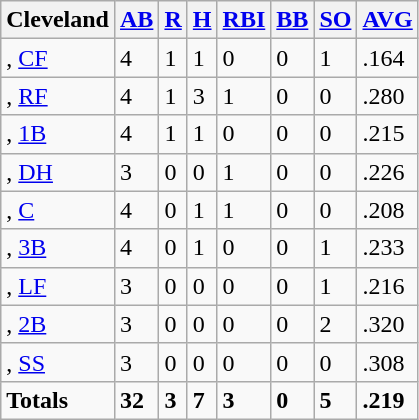<table class="wikitable sortable">
<tr>
<th>Cleveland</th>
<th><a href='#'>AB</a></th>
<th><a href='#'>R</a></th>
<th><a href='#'>H</a></th>
<th><a href='#'>RBI</a></th>
<th><a href='#'>BB</a></th>
<th><a href='#'>SO</a></th>
<th><a href='#'>AVG</a></th>
</tr>
<tr>
<td>, <a href='#'>CF</a></td>
<td>4</td>
<td>1</td>
<td>1</td>
<td>0</td>
<td>0</td>
<td>1</td>
<td>.164</td>
</tr>
<tr>
<td>, <a href='#'>RF</a></td>
<td>4</td>
<td>1</td>
<td>3</td>
<td>1</td>
<td>0</td>
<td>0</td>
<td>.280</td>
</tr>
<tr>
<td>, <a href='#'>1B</a></td>
<td>4</td>
<td>1</td>
<td>1</td>
<td>0</td>
<td>0</td>
<td>0</td>
<td>.215</td>
</tr>
<tr>
<td>, <a href='#'>DH</a></td>
<td>3</td>
<td>0</td>
<td>0</td>
<td>1</td>
<td>0</td>
<td>0</td>
<td>.226</td>
</tr>
<tr>
<td>, <a href='#'>C</a></td>
<td>4</td>
<td>0</td>
<td>1</td>
<td>1</td>
<td>0</td>
<td>0</td>
<td>.208</td>
</tr>
<tr>
<td>, <a href='#'>3B</a></td>
<td>4</td>
<td>0</td>
<td>1</td>
<td>0</td>
<td>0</td>
<td>1</td>
<td>.233</td>
</tr>
<tr>
<td>, <a href='#'>LF</a></td>
<td>3</td>
<td>0</td>
<td>0</td>
<td>0</td>
<td>0</td>
<td>1</td>
<td>.216</td>
</tr>
<tr>
<td>, <a href='#'>2B</a></td>
<td>3</td>
<td>0</td>
<td>0</td>
<td>0</td>
<td>0</td>
<td>2</td>
<td>.320</td>
</tr>
<tr>
<td>, <a href='#'>SS</a></td>
<td>3</td>
<td>0</td>
<td>0</td>
<td>0</td>
<td>0</td>
<td>0</td>
<td>.308</td>
</tr>
<tr class="sortbottom">
<td><strong>Totals</strong></td>
<td><strong>32</strong></td>
<td><strong>3</strong></td>
<td><strong>7</strong></td>
<td><strong>3</strong></td>
<td><strong>0</strong></td>
<td><strong>5</strong></td>
<td><strong>.219</strong></td>
</tr>
</table>
